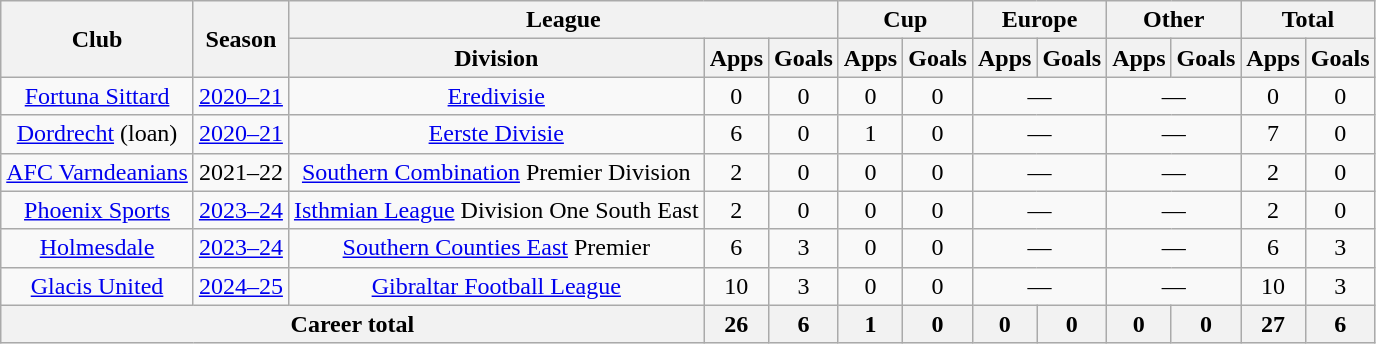<table class=wikitable style="text-align: center">
<tr>
<th rowspan=2>Club</th>
<th rowspan=2>Season</th>
<th colspan=3>League</th>
<th colspan=2>Cup</th>
<th colspan=2>Europe</th>
<th colspan=2>Other</th>
<th colspan=2>Total</th>
</tr>
<tr>
<th>Division</th>
<th>Apps</th>
<th>Goals</th>
<th>Apps</th>
<th>Goals</th>
<th>Apps</th>
<th>Goals</th>
<th>Apps</th>
<th>Goals</th>
<th>Apps</th>
<th>Goals</th>
</tr>
<tr>
<td><a href='#'>Fortuna Sittard</a></td>
<td><a href='#'>2020–21</a></td>
<td><a href='#'>Eredivisie</a></td>
<td>0</td>
<td>0</td>
<td>0</td>
<td>0</td>
<td colspan=2>—</td>
<td colspan=2>—</td>
<td>0</td>
<td>0</td>
</tr>
<tr>
<td><a href='#'>Dordrecht</a> (loan)</td>
<td><a href='#'>2020–21</a></td>
<td><a href='#'>Eerste Divisie</a></td>
<td>6</td>
<td>0</td>
<td>1</td>
<td>0</td>
<td colspan=2>—</td>
<td colspan=2>—</td>
<td>7</td>
<td>0</td>
</tr>
<tr>
<td><a href='#'>AFC Varndeanians</a></td>
<td>2021–22</td>
<td><a href='#'>Southern Combination</a> Premier Division</td>
<td>2</td>
<td>0</td>
<td>0</td>
<td>0</td>
<td colspan=2>—</td>
<td colspan=2>—</td>
<td>2</td>
<td>0</td>
</tr>
<tr>
<td><a href='#'>Phoenix Sports</a></td>
<td><a href='#'>2023–24</a></td>
<td><a href='#'>Isthmian League</a> Division One South East</td>
<td>2</td>
<td>0</td>
<td>0</td>
<td>0</td>
<td colspan=2>—</td>
<td colspan=2>—</td>
<td>2</td>
<td>0</td>
</tr>
<tr>
<td><a href='#'>Holmesdale</a></td>
<td><a href='#'>2023–24</a></td>
<td><a href='#'>Southern Counties East</a> Premier</td>
<td>6</td>
<td>3</td>
<td>0</td>
<td>0</td>
<td colspan=2>—</td>
<td colspan=2>—</td>
<td>6</td>
<td>3</td>
</tr>
<tr>
<td><a href='#'>Glacis United</a></td>
<td><a href='#'>2024–25</a></td>
<td><a href='#'>Gibraltar Football League</a></td>
<td>10</td>
<td>3</td>
<td>0</td>
<td>0</td>
<td colspan=2>—</td>
<td colspan=2>—</td>
<td>10</td>
<td>3</td>
</tr>
<tr>
<th colspan=3>Career total</th>
<th>26</th>
<th>6</th>
<th>1</th>
<th>0</th>
<th>0</th>
<th>0</th>
<th>0</th>
<th>0</th>
<th>27</th>
<th>6</th>
</tr>
</table>
